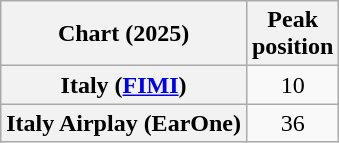<table class="wikitable sortable plainrowheaders" style="text-align:center">
<tr>
<th scope="col">Chart (2025)</th>
<th scope="col">Peak<br>position</th>
</tr>
<tr>
<th scope="row">Italy (<a href='#'>FIMI</a>)</th>
<td>10</td>
</tr>
<tr>
<th scope="row">Italy Airplay (EarOne)</th>
<td>36</td>
</tr>
</table>
